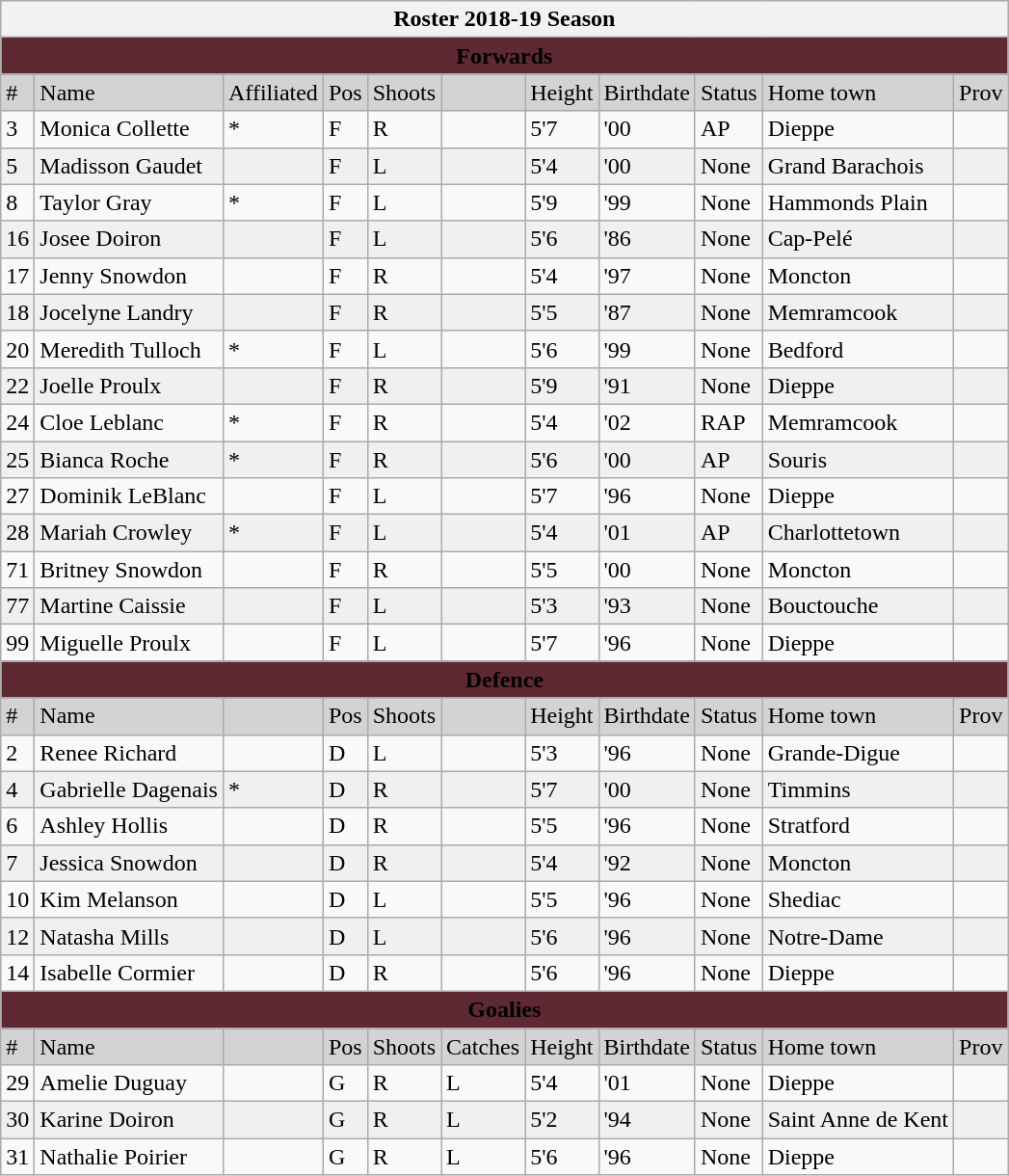<table class="wikitable mw-collapsible mw-collapsed">
<tr>
<th colspan="11" style="text-align: center">Roster 2018-19 Season</th>
</tr>
<tr align=center>
<th style=background:#5e2933 colspan=11><span>Forwards</span></th>
</tr>
<tr bgcolor=lightgrey>
<td>#</td>
<td>Name</td>
<td>Affiliated</td>
<td>Pos</td>
<td>Shoots</td>
<td></td>
<td>Height</td>
<td>Birthdate</td>
<td>Status</td>
<td>Home town</td>
<td>Prov</td>
</tr>
<tr>
<td>3</td>
<td>Monica Collette</td>
<td>*</td>
<td>F</td>
<td>R</td>
<td></td>
<td>5'7</td>
<td>'00</td>
<td>AP</td>
<td>Dieppe</td>
<td></td>
</tr>
<tr bgcolor=f0f0f0>
<td>5</td>
<td>Madisson Gaudet</td>
<td></td>
<td>F</td>
<td>L</td>
<td></td>
<td>5'4</td>
<td>'00</td>
<td>None</td>
<td>Grand Barachois</td>
<td></td>
</tr>
<tr>
<td>8</td>
<td>Taylor Gray</td>
<td>*</td>
<td>F</td>
<td>L</td>
<td></td>
<td>5'9</td>
<td>'99</td>
<td>None</td>
<td>Hammonds Plain</td>
<td></td>
</tr>
<tr bgcolor=f0f0f0>
<td>16</td>
<td>Josee Doiron</td>
<td></td>
<td>F</td>
<td>L</td>
<td></td>
<td>5'6</td>
<td>'86</td>
<td>None</td>
<td>Cap-Pelé</td>
<td></td>
</tr>
<tr>
<td>17</td>
<td>Jenny Snowdon</td>
<td></td>
<td>F</td>
<td>R</td>
<td></td>
<td>5'4</td>
<td>'97</td>
<td>None</td>
<td>Moncton</td>
<td></td>
</tr>
<tr bgcolor=f0f0f0>
<td>18</td>
<td>Jocelyne Landry</td>
<td></td>
<td>F</td>
<td>R</td>
<td></td>
<td>5'5</td>
<td>'87</td>
<td>None</td>
<td>Memramcook</td>
<td></td>
</tr>
<tr>
<td>20</td>
<td>Meredith Tulloch</td>
<td>*</td>
<td>F</td>
<td>L</td>
<td></td>
<td>5'6</td>
<td>'99</td>
<td>None</td>
<td>Bedford</td>
<td></td>
</tr>
<tr bgcolor=f0f0f0>
<td>22</td>
<td>Joelle Proulx</td>
<td></td>
<td>F</td>
<td>R</td>
<td></td>
<td>5'9</td>
<td>'91</td>
<td>None</td>
<td>Dieppe</td>
<td></td>
</tr>
<tr>
<td>24</td>
<td>Cloe Leblanc</td>
<td>*</td>
<td>F</td>
<td>R</td>
<td></td>
<td>5'4</td>
<td>'02</td>
<td>RAP</td>
<td>Memramcook</td>
<td></td>
</tr>
<tr bgcolor=f0f0f0>
<td>25</td>
<td>Bianca Roche</td>
<td>*</td>
<td>F</td>
<td>R</td>
<td></td>
<td>5'6</td>
<td>'00</td>
<td>AP</td>
<td>Souris</td>
<td></td>
</tr>
<tr>
<td>27</td>
<td>Dominik LeBlanc</td>
<td></td>
<td>F</td>
<td>L</td>
<td></td>
<td>5'7</td>
<td>'96</td>
<td>None</td>
<td>Dieppe</td>
<td></td>
</tr>
<tr bgcolor=f0f0f0>
<td>28</td>
<td>Mariah Crowley</td>
<td>*</td>
<td>F</td>
<td>L</td>
<td></td>
<td>5'4</td>
<td>'01</td>
<td>AP</td>
<td>Charlottetown</td>
<td></td>
</tr>
<tr>
<td>71</td>
<td>Britney Snowdon</td>
<td></td>
<td>F</td>
<td>R</td>
<td></td>
<td>5'5</td>
<td>'00</td>
<td>None</td>
<td>Moncton</td>
<td></td>
</tr>
<tr bgcolor=f0f0f0>
<td>77</td>
<td>Martine Caissie</td>
<td></td>
<td>F</td>
<td>L</td>
<td></td>
<td>5'3</td>
<td>'93</td>
<td>None</td>
<td>Bouctouche</td>
<td></td>
</tr>
<tr>
<td>99</td>
<td>Miguelle Proulx</td>
<td></td>
<td>F</td>
<td>L</td>
<td></td>
<td>5'7</td>
<td>'96</td>
<td>None</td>
<td>Dieppe</td>
<td></td>
</tr>
<tr align=center>
<th style=background:#5e2933 colspan=11><span>Defence</span></th>
</tr>
<tr bgcolor=lightgrey>
<td>#</td>
<td>Name</td>
<td></td>
<td>Pos</td>
<td>Shoots</td>
<td></td>
<td>Height</td>
<td>Birthdate</td>
<td>Status</td>
<td>Home town</td>
<td>Prov</td>
</tr>
<tr>
<td>2</td>
<td>Renee Richard</td>
<td></td>
<td>D</td>
<td>L</td>
<td></td>
<td>5'3</td>
<td>'96</td>
<td>None</td>
<td>Grande-Digue</td>
<td></td>
</tr>
<tr bgcolor=f0f0f0>
<td>4</td>
<td>Gabrielle Dagenais</td>
<td>*</td>
<td>D</td>
<td>R</td>
<td></td>
<td>5'7</td>
<td>'00</td>
<td>None</td>
<td>Timmins</td>
<td></td>
</tr>
<tr>
<td>6</td>
<td>Ashley Hollis</td>
<td></td>
<td>D</td>
<td>R</td>
<td></td>
<td>5'5</td>
<td>'96</td>
<td>None</td>
<td>Stratford</td>
<td></td>
</tr>
<tr bgcolor=f0f0f0>
<td>7</td>
<td>Jessica Snowdon</td>
<td></td>
<td>D</td>
<td>R</td>
<td></td>
<td>5'4</td>
<td>'92</td>
<td>None</td>
<td>Moncton</td>
<td></td>
</tr>
<tr>
<td>10</td>
<td>Kim Melanson</td>
<td></td>
<td>D</td>
<td>L</td>
<td></td>
<td>5'5</td>
<td>'96</td>
<td>None</td>
<td>Shediac</td>
<td></td>
</tr>
<tr bgcolor=f0f0f0>
<td>12</td>
<td>Natasha Mills</td>
<td></td>
<td>D</td>
<td>L</td>
<td></td>
<td>5'6</td>
<td>'96</td>
<td>None</td>
<td>Notre-Dame</td>
<td></td>
</tr>
<tr>
<td>14</td>
<td>Isabelle Cormier</td>
<td></td>
<td>D</td>
<td>R</td>
<td></td>
<td>5'6</td>
<td>'96</td>
<td>None</td>
<td>Dieppe</td>
<td></td>
</tr>
<tr align=center>
<th style=background:#5e2933 colspan=11><span>Goalies</span></th>
</tr>
<tr bgcolor=lightgrey>
<td>#</td>
<td>Name</td>
<td></td>
<td>Pos</td>
<td>Shoots</td>
<td>Catches</td>
<td>Height</td>
<td>Birthdate</td>
<td>Status</td>
<td>Home town</td>
<td>Prov</td>
</tr>
<tr>
<td>29</td>
<td>Amelie Duguay</td>
<td></td>
<td>G</td>
<td>R</td>
<td>L</td>
<td>5'4</td>
<td>'01</td>
<td>None</td>
<td>Dieppe</td>
<td></td>
</tr>
<tr bgcolor=f0f0f0>
<td>30</td>
<td>Karine Doiron</td>
<td></td>
<td>G</td>
<td>R</td>
<td>L</td>
<td>5'2</td>
<td>'94</td>
<td>None</td>
<td>Saint Anne de Kent</td>
<td></td>
</tr>
<tr>
<td>31</td>
<td>Nathalie Poirier</td>
<td></td>
<td>G</td>
<td>R</td>
<td>L</td>
<td>5'6</td>
<td>'96</td>
<td>None</td>
<td>Dieppe</td>
<td></td>
</tr>
</table>
